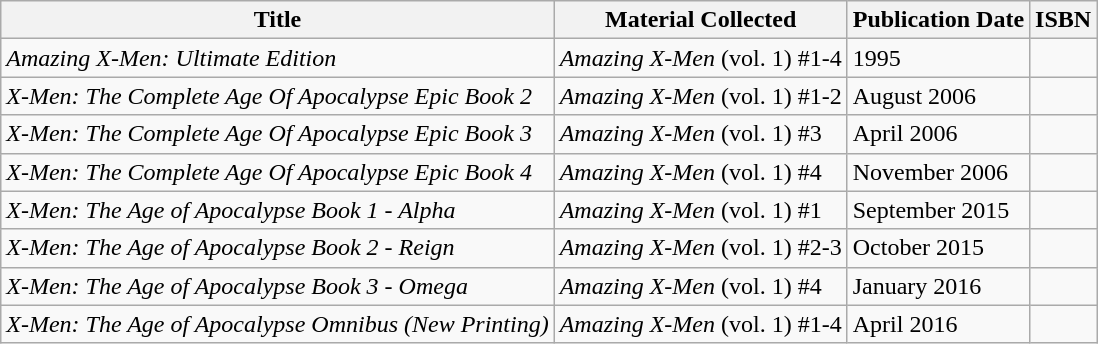<table class="wikitable">
<tr>
<th>Title</th>
<th>Material Collected</th>
<th>Publication Date</th>
<th>ISBN</th>
</tr>
<tr>
<td><em>Amazing X-Men: Ultimate Edition</em></td>
<td><em>Amazing X-Men</em> (vol. 1) #1-4</td>
<td>1995</td>
<td></td>
</tr>
<tr>
<td><em>X-Men: The Complete Age Of Apocalypse Epic Book 2</em></td>
<td><em>Amazing X-Men</em> (vol. 1) #1-2</td>
<td>August 2006</td>
<td></td>
</tr>
<tr>
<td><em>X-Men: The Complete Age Of Apocalypse Epic Book 3</em></td>
<td><em>Amazing X-Men</em> (vol. 1) #3</td>
<td>April 2006</td>
<td></td>
</tr>
<tr>
<td><em>X-Men: The Complete Age Of Apocalypse Epic Book 4</em></td>
<td><em>Amazing X-Men</em> (vol. 1) #4</td>
<td>November 2006</td>
<td></td>
</tr>
<tr>
<td><em>X-Men: The Age of Apocalypse Book 1 - Alpha</em></td>
<td><em>Amazing X-Men</em> (vol. 1) #1</td>
<td>September 2015</td>
<td></td>
</tr>
<tr>
<td><em>X-Men: The Age of Apocalypse Book 2 - Reign</em></td>
<td><em>Amazing X-Men</em> (vol. 1) #2-3</td>
<td>October 2015</td>
<td></td>
</tr>
<tr>
<td><em>X-Men: The Age of Apocalypse Book 3 - Omega</em></td>
<td><em>Amazing X-Men</em> (vol. 1) #4</td>
<td>January 2016</td>
<td></td>
</tr>
<tr>
<td><em>X-Men: The Age of Apocalypse Omnibus (New Printing)</em></td>
<td><em>Amazing X-Men</em> (vol. 1) #1-4</td>
<td>April 2016</td>
<td></td>
</tr>
</table>
